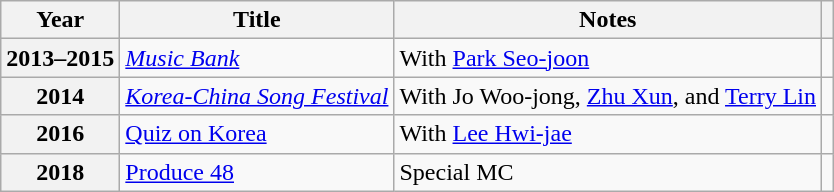<table class="wikitable plainrowheaders sortable">
<tr>
<th scope="col">Year</th>
<th scope="col">Title</th>
<th scope="col">Notes</th>
<th scope="col" class="unsortable"></th>
</tr>
<tr>
<th scope="row">2013–2015</th>
<td><em><a href='#'>Music Bank</a></em></td>
<td>With <a href='#'>Park Seo-joon</a></td>
<td style="text-align:center"></td>
</tr>
<tr>
<th scope="row">2014</th>
<td><em><a href='#'>Korea-China Song Festival</a></td>
<td>With Jo Woo-jong, <a href='#'>Zhu Xun</a>, and <a href='#'>Terry Lin</a></td>
<td style="text-align:center"></td>
</tr>
<tr>
<th scope="row">2016</th>
<td></em><a href='#'>Quiz on Korea</a><em></td>
<td>With <a href='#'>Lee Hwi-jae</a></td>
<td style="text-align:center"></td>
</tr>
<tr>
<th scope="row">2018</th>
<td></em><a href='#'>Produce 48</a><em></td>
<td>Special MC</td>
<td style="text-align:center"></td>
</tr>
</table>
